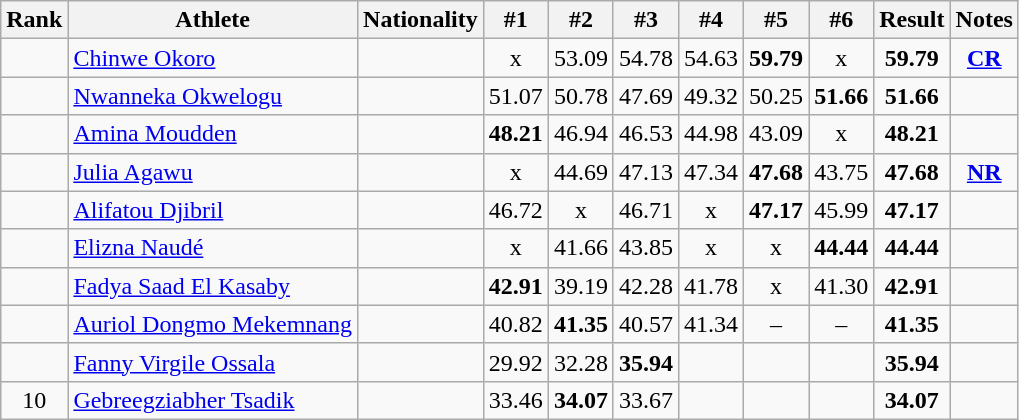<table class="wikitable sortable" style="text-align:center">
<tr>
<th>Rank</th>
<th>Athlete</th>
<th>Nationality</th>
<th>#1</th>
<th>#2</th>
<th>#3</th>
<th>#4</th>
<th>#5</th>
<th>#6</th>
<th>Result</th>
<th>Notes</th>
</tr>
<tr>
<td></td>
<td align="left"><a href='#'>Chinwe Okoro</a></td>
<td align=left></td>
<td>x</td>
<td>53.09</td>
<td>54.78</td>
<td>54.63</td>
<td><strong>59.79</strong></td>
<td>x</td>
<td><strong>59.79</strong></td>
<td><strong><a href='#'>CR</a></strong></td>
</tr>
<tr>
<td></td>
<td align="left"><a href='#'>Nwanneka Okwelogu</a></td>
<td align=left></td>
<td>51.07</td>
<td>50.78</td>
<td>47.69</td>
<td>49.32</td>
<td>50.25</td>
<td><strong>51.66</strong></td>
<td><strong>51.66</strong></td>
<td></td>
</tr>
<tr>
<td></td>
<td align="left"><a href='#'>Amina Moudden</a></td>
<td align=left></td>
<td><strong>48.21</strong></td>
<td>46.94</td>
<td>46.53</td>
<td>44.98</td>
<td>43.09</td>
<td>x</td>
<td><strong>48.21</strong></td>
<td></td>
</tr>
<tr>
<td></td>
<td align="left"><a href='#'>Julia Agawu</a></td>
<td align=left></td>
<td>x</td>
<td>44.69</td>
<td>47.13</td>
<td>47.34</td>
<td><strong>47.68</strong></td>
<td>43.75</td>
<td><strong>47.68</strong></td>
<td><strong><a href='#'>NR</a></strong></td>
</tr>
<tr>
<td></td>
<td align="left"><a href='#'>Alifatou Djibril</a></td>
<td align=left></td>
<td>46.72</td>
<td>x</td>
<td>46.71</td>
<td>x</td>
<td><strong>47.17</strong></td>
<td>45.99</td>
<td><strong>47.17</strong></td>
<td></td>
</tr>
<tr>
<td></td>
<td align="left"><a href='#'>Elizna Naudé</a></td>
<td align=left></td>
<td>x</td>
<td>41.66</td>
<td>43.85</td>
<td>x</td>
<td>x</td>
<td><strong>44.44</strong></td>
<td><strong>44.44</strong></td>
<td></td>
</tr>
<tr>
<td></td>
<td align="left"><a href='#'>Fadya Saad El Kasaby</a></td>
<td align=left></td>
<td><strong>42.91</strong></td>
<td>39.19</td>
<td>42.28</td>
<td>41.78</td>
<td>x</td>
<td>41.30</td>
<td><strong>42.91</strong></td>
<td></td>
</tr>
<tr>
<td></td>
<td align="left"><a href='#'>Auriol Dongmo Mekemnang</a></td>
<td align=left></td>
<td>40.82</td>
<td><strong>41.35</strong></td>
<td>40.57</td>
<td>41.34</td>
<td>–</td>
<td>–</td>
<td><strong>41.35</strong></td>
<td></td>
</tr>
<tr>
<td></td>
<td align="left"><a href='#'>Fanny Virgile Ossala</a></td>
<td align=left></td>
<td>29.92</td>
<td>32.28</td>
<td><strong>35.94</strong></td>
<td></td>
<td></td>
<td></td>
<td><strong>35.94</strong></td>
<td></td>
</tr>
<tr>
<td>10</td>
<td align="left"><a href='#'>Gebreegziabher Tsadik</a></td>
<td align=left></td>
<td>33.46</td>
<td><strong>34.07</strong></td>
<td>33.67</td>
<td></td>
<td></td>
<td></td>
<td><strong>34.07</strong></td>
<td></td>
</tr>
</table>
